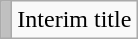<table class="wikitable">
<tr>
<td style="background-color:#C0C0C0"></td>
<td>Interim title</td>
</tr>
</table>
